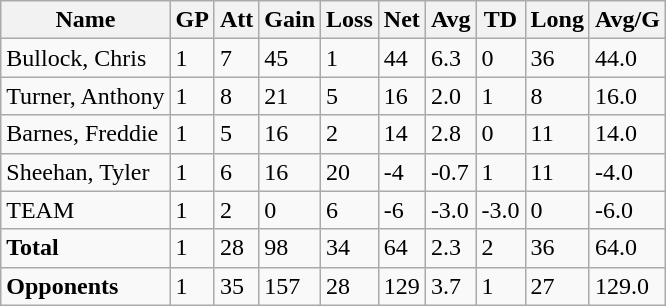<table class="wikitable" style="white-space:nowrap;">
<tr>
<th>Name</th>
<th>GP</th>
<th>Att</th>
<th>Gain</th>
<th>Loss</th>
<th>Net</th>
<th>Avg</th>
<th>TD</th>
<th>Long</th>
<th>Avg/G</th>
</tr>
<tr>
<td>Bullock, Chris</td>
<td>1</td>
<td>7</td>
<td>45</td>
<td>1</td>
<td>44</td>
<td>6.3</td>
<td>0</td>
<td>36</td>
<td>44.0</td>
</tr>
<tr>
<td>Turner, Anthony</td>
<td>1</td>
<td>8</td>
<td>21</td>
<td>5</td>
<td>16</td>
<td>2.0</td>
<td>1</td>
<td>8</td>
<td>16.0</td>
</tr>
<tr>
<td>Barnes, Freddie</td>
<td>1</td>
<td>5</td>
<td>16</td>
<td>2</td>
<td>14</td>
<td>2.8</td>
<td>0</td>
<td>11</td>
<td>14.0</td>
</tr>
<tr>
<td>Sheehan, Tyler</td>
<td>1</td>
<td>6</td>
<td>16</td>
<td>20</td>
<td>-4</td>
<td>-0.7</td>
<td>1</td>
<td>11</td>
<td>-4.0</td>
</tr>
<tr>
<td>TEAM</td>
<td>1</td>
<td>2</td>
<td>0</td>
<td>6</td>
<td>-6</td>
<td>-3.0</td>
<td>-3.0</td>
<td>0</td>
<td>-6.0</td>
</tr>
<tr>
<td><strong>Total</strong></td>
<td>1</td>
<td>28</td>
<td>98</td>
<td>34</td>
<td>64</td>
<td>2.3</td>
<td>2</td>
<td>36</td>
<td>64.0</td>
</tr>
<tr>
<td><strong>Opponents</strong></td>
<td>1</td>
<td>35</td>
<td>157</td>
<td>28</td>
<td>129</td>
<td>3.7</td>
<td>1</td>
<td>27</td>
<td>129.0</td>
</tr>
</table>
